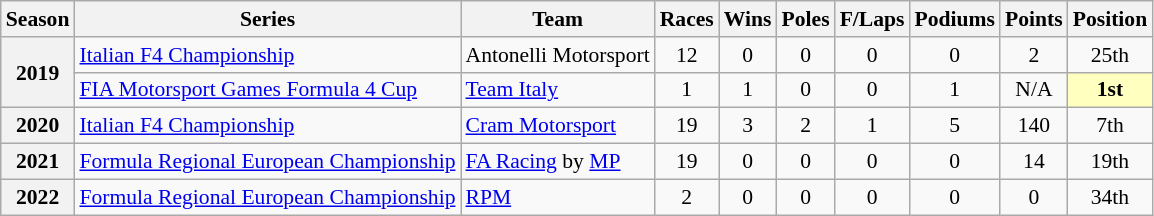<table class="wikitable" style="font-size: 90%; text-align:center">
<tr>
<th>Season</th>
<th>Series</th>
<th>Team</th>
<th>Races</th>
<th>Wins</th>
<th>Poles</th>
<th>F/Laps</th>
<th>Podiums</th>
<th>Points</th>
<th>Position</th>
</tr>
<tr>
<th rowspan=2>2019</th>
<td align=left><a href='#'>Italian F4 Championship</a></td>
<td align=left>Antonelli Motorsport</td>
<td>12</td>
<td>0</td>
<td>0</td>
<td>0</td>
<td>0</td>
<td>2</td>
<td>25th</td>
</tr>
<tr>
<td align=left><a href='#'>FIA Motorsport Games Formula 4 Cup</a></td>
<td align=left><a href='#'>Team Italy</a></td>
<td>1</td>
<td>1</td>
<td>0</td>
<td>0</td>
<td>1</td>
<td>N/A</td>
<td style="background:#FFFFBF;"><strong>1st</strong></td>
</tr>
<tr>
<th>2020</th>
<td align=left><a href='#'>Italian F4 Championship</a></td>
<td align=left><a href='#'>Cram Motorsport</a></td>
<td>19</td>
<td>3</td>
<td>2</td>
<td>1</td>
<td>5</td>
<td>140</td>
<td>7th</td>
</tr>
<tr>
<th>2021</th>
<td align=left><a href='#'>Formula Regional European Championship</a></td>
<td align=left><a href='#'>FA Racing</a> by <a href='#'>MP</a></td>
<td>19</td>
<td>0</td>
<td>0</td>
<td>0</td>
<td>0</td>
<td>14</td>
<td>19th</td>
</tr>
<tr>
<th>2022</th>
<td align=left><a href='#'>Formula Regional European Championship</a></td>
<td align=left><a href='#'>RPM</a></td>
<td>2</td>
<td>0</td>
<td>0</td>
<td>0</td>
<td>0</td>
<td>0</td>
<td>34th</td>
</tr>
</table>
